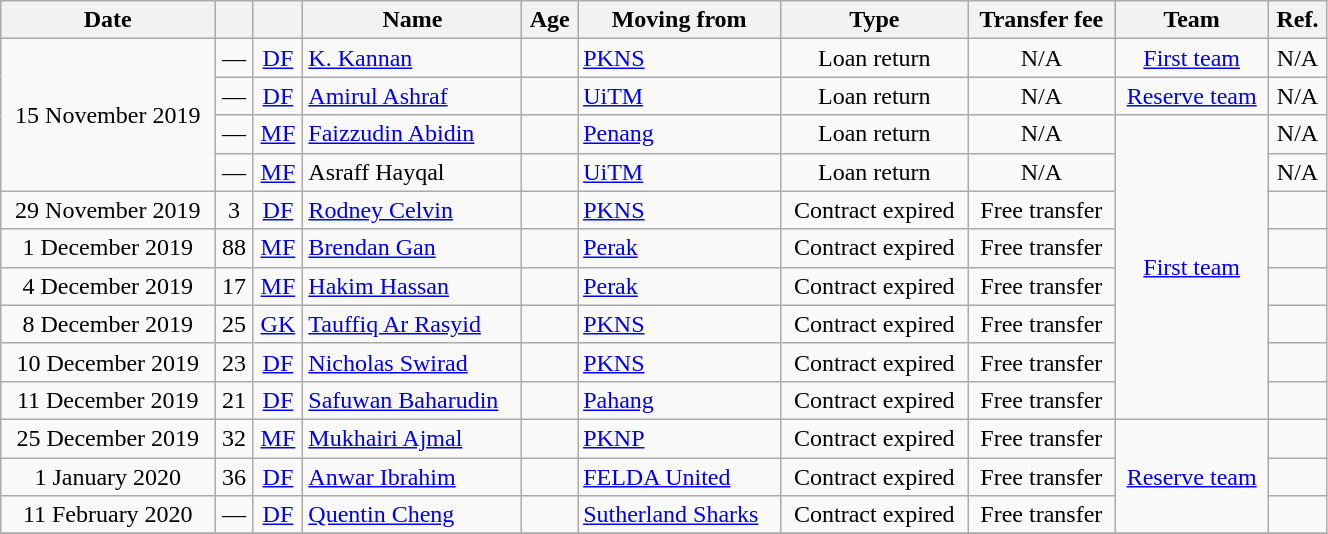<table class="wikitable sortable" style="width:70%; text-align:center; font-size:100%; text-align:centre;">
<tr>
<th>Date</th>
<th></th>
<th></th>
<th>Name</th>
<th>Age</th>
<th>Moving from</th>
<th>Type</th>
<th>Transfer fee</th>
<th>Team</th>
<th>Ref.</th>
</tr>
<tr>
<td rowspan="4">15 November 2019</td>
<td>—</td>
<td><a href='#'>DF</a></td>
<td style="text-align:left"> <a href='#'>K. Kannan</a></td>
<td></td>
<td style="text-align:left"> <a href='#'>PKNS</a></td>
<td>Loan return</td>
<td>N/A</td>
<td><a href='#'>First team</a></td>
<td>N/A</td>
</tr>
<tr>
<td>—</td>
<td><a href='#'>DF</a></td>
<td style="text-align:left"> <a href='#'>Amirul Ashraf</a></td>
<td></td>
<td style="text-align:left"> <a href='#'>UiTM</a></td>
<td>Loan return</td>
<td>N/A</td>
<td><a href='#'>Reserve team</a></td>
<td>N/A</td>
</tr>
<tr>
<td>—</td>
<td><a href='#'>MF</a></td>
<td style="text-align:left"> <a href='#'>Faizzudin Abidin</a></td>
<td></td>
<td style="text-align:left"> <a href='#'>Penang</a></td>
<td>Loan return</td>
<td>N/A</td>
<td rowspan="8"><a href='#'>First team</a></td>
<td>N/A</td>
</tr>
<tr>
<td>—</td>
<td><a href='#'>MF</a></td>
<td style="text-align:left"> Asraff Hayqal</td>
<td></td>
<td style="text-align:left"> <a href='#'>UiTM</a></td>
<td>Loan return</td>
<td>N/A</td>
<td>N/A</td>
</tr>
<tr>
<td>29 November 2019</td>
<td>3</td>
<td><a href='#'>DF</a></td>
<td style="text-align:left"> <a href='#'>Rodney Celvin</a></td>
<td></td>
<td style="text-align:left"> <a href='#'>PKNS</a></td>
<td>Contract expired</td>
<td>Free transfer</td>
<td></td>
</tr>
<tr>
<td>1 December 2019</td>
<td>88</td>
<td><a href='#'>MF</a></td>
<td style="text-align:left"> <a href='#'>Brendan Gan</a></td>
<td></td>
<td style="text-align:left"> <a href='#'>Perak</a></td>
<td>Contract expired</td>
<td>Free transfer</td>
<td></td>
</tr>
<tr>
<td>4 December 2019</td>
<td>17</td>
<td><a href='#'>MF</a></td>
<td style="text-align:left"> <a href='#'>Hakim Hassan</a></td>
<td></td>
<td style="text-align:left"> <a href='#'>Perak</a></td>
<td>Contract expired</td>
<td>Free transfer</td>
<td></td>
</tr>
<tr>
<td>8 December 2019</td>
<td>25</td>
<td><a href='#'>GK</a></td>
<td style="text-align:left"> <a href='#'>Tauffiq Ar Rasyid</a></td>
<td></td>
<td style="text-align:left"> <a href='#'>PKNS</a></td>
<td>Contract expired</td>
<td>Free transfer</td>
<td></td>
</tr>
<tr>
<td>10 December 2019</td>
<td>23</td>
<td><a href='#'>DF</a></td>
<td style="text-align:left"> <a href='#'>Nicholas Swirad</a></td>
<td></td>
<td style="text-align:left"> <a href='#'>PKNS</a></td>
<td>Contract expired</td>
<td>Free transfer</td>
<td></td>
</tr>
<tr>
<td>11 December 2019</td>
<td>21</td>
<td><a href='#'>DF</a></td>
<td style="text-align:left"> <a href='#'>Safuwan Baharudin</a></td>
<td></td>
<td style="text-align:left"> <a href='#'>Pahang</a></td>
<td>Contract expired</td>
<td>Free transfer</td>
<td></td>
</tr>
<tr>
<td>25 December 2019</td>
<td>32</td>
<td><a href='#'>MF</a></td>
<td style="text-align:left"> <a href='#'>Mukhairi Ajmal</a></td>
<td></td>
<td style="text-align:left"> <a href='#'>PKNP</a></td>
<td>Contract expired</td>
<td>Free transfer</td>
<td rowspan="3"><a href='#'>Reserve team</a></td>
<td></td>
</tr>
<tr>
<td>1 January 2020</td>
<td>36</td>
<td><a href='#'>DF</a></td>
<td style="text-align:left"> <a href='#'>Anwar Ibrahim</a></td>
<td></td>
<td style="text-align:left"> <a href='#'>FELDA United</a></td>
<td>Contract expired</td>
<td>Free transfer</td>
<td></td>
</tr>
<tr>
<td>11 February 2020</td>
<td>—</td>
<td><a href='#'>DF</a></td>
<td style="text-align:left"> <a href='#'>Quentin Cheng</a></td>
<td></td>
<td style="text-align:left"> <a href='#'>Sutherland Sharks</a></td>
<td>Contract expired</td>
<td>Free transfer</td>
<td></td>
</tr>
<tr>
</tr>
</table>
